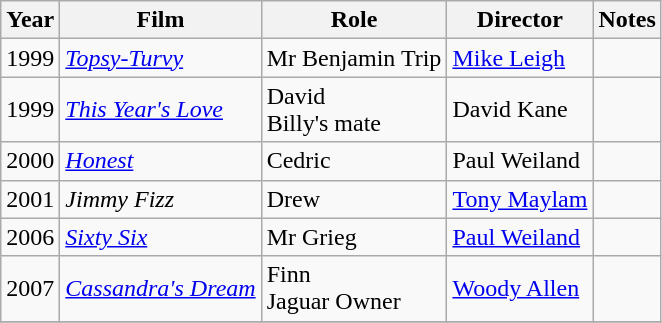<table class="wikitable" style="empty-cells: show; border-collapse: collapse">
<tr>
<th>Year</th>
<th>Film</th>
<th>Role</th>
<th>Director</th>
<th>Notes</th>
</tr>
<tr>
<td>1999</td>
<td><em><a href='#'>Topsy-Turvy</a></em></td>
<td>Mr Benjamin Trip</td>
<td><a href='#'>Mike Leigh</a></td>
<td></td>
</tr>
<tr>
<td>1999</td>
<td><em><a href='#'>This Year's Love</a></em></td>
<td>David<br>Billy's mate</td>
<td>David Kane</td>
<td></td>
</tr>
<tr>
<td>2000</td>
<td><em><a href='#'>Honest</a></em></td>
<td>Cedric</td>
<td>Paul Weiland</td>
<td></td>
</tr>
<tr>
<td>2001</td>
<td><em>Jimmy Fizz</em></td>
<td>Drew</td>
<td><a href='#'>Tony Maylam</a></td>
<td></td>
</tr>
<tr>
<td>2006</td>
<td><em><a href='#'>Sixty Six</a></em></td>
<td>Mr Grieg</td>
<td><a href='#'>Paul Weiland</a></td>
<td></td>
</tr>
<tr>
<td>2007</td>
<td><em><a href='#'>Cassandra's Dream</a></em></td>
<td>Finn<br>Jaguar Owner</td>
<td><a href='#'>Woody Allen</a></td>
<td></td>
</tr>
<tr>
</tr>
</table>
